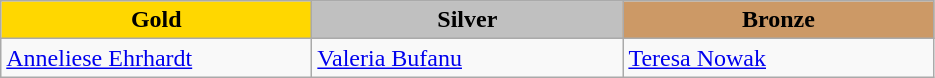<table class="wikitable" style="text-align:left">
<tr align="center">
<td width=200 bgcolor=gold><strong>Gold</strong></td>
<td width=200 bgcolor=silver><strong>Silver</strong></td>
<td width=200 bgcolor=CC9966><strong>Bronze</strong></td>
</tr>
<tr>
<td><a href='#'>Anneliese Ehrhardt</a><br><em></em></td>
<td><a href='#'>Valeria Bufanu</a><br><em></em></td>
<td><a href='#'>Teresa Nowak</a><br><em></em></td>
</tr>
</table>
